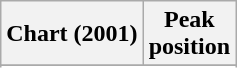<table class="wikitable sortable plainrowheaders" style="text-align:center">
<tr>
<th scope="col">Chart (2001)</th>
<th scope="col">Peak<br>position</th>
</tr>
<tr>
</tr>
<tr>
</tr>
</table>
